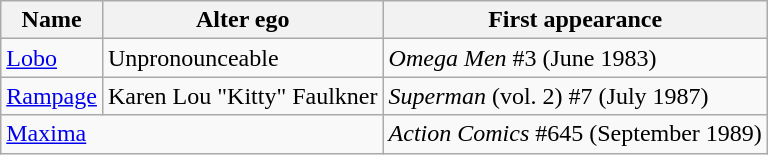<table class=wikitable>
<tr>
<th>Name</th>
<th>Alter ego</th>
<th>First appearance</th>
</tr>
<tr>
<td><a href='#'>Lobo</a></td>
<td>Unpronounceable</td>
<td><em>Omega Men</em> #3 (June 1983)</td>
</tr>
<tr>
<td><a href='#'>Rampage</a></td>
<td>Karen Lou "Kitty" Faulkner</td>
<td><em>Superman</em> (vol. 2) #7 (July 1987)</td>
</tr>
<tr>
<td colspan="2"><a href='#'>Maxima</a></td>
<td><em>Action Comics</em> #645 (September 1989)</td>
</tr>
</table>
